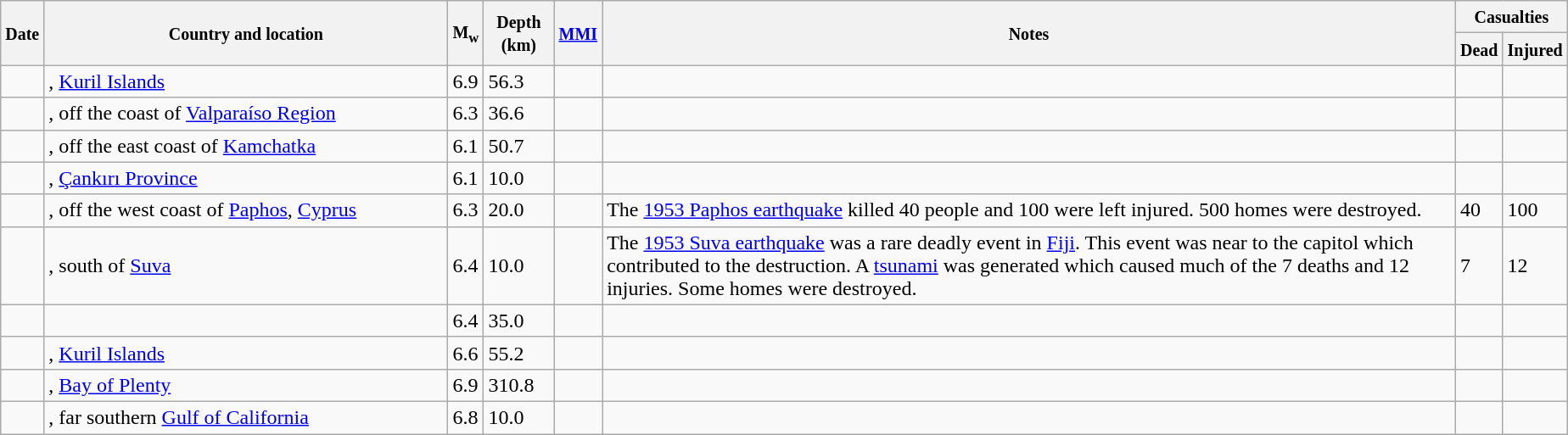<table class="wikitable sortable sort-under" style="border:1px black; margin-left:1em;">
<tr>
<th rowspan="2"><small>Date</small></th>
<th rowspan="2" style="width: 310px"><small>Country and location</small></th>
<th rowspan="2"><small>M<sub>w</sub></small></th>
<th rowspan="2"><small>Depth (km)</small></th>
<th rowspan="2"><small><a href='#'>MMI</a></small></th>
<th rowspan="2" class="unsortable"><small>Notes</small></th>
<th colspan="2"><small>Casualties</small></th>
</tr>
<tr>
<th><small>Dead</small></th>
<th><small>Injured</small></th>
</tr>
<tr>
<td></td>
<td>, <a href='#'>Kuril Islands</a></td>
<td>6.9</td>
<td>56.3</td>
<td></td>
<td></td>
<td></td>
<td></td>
</tr>
<tr>
<td></td>
<td>, off the coast of <a href='#'>Valparaíso Region</a></td>
<td>6.3</td>
<td>36.6</td>
<td></td>
<td></td>
<td></td>
<td></td>
</tr>
<tr>
<td></td>
<td>, off the east coast of <a href='#'>Kamchatka</a></td>
<td>6.1</td>
<td>50.7</td>
<td></td>
<td></td>
<td></td>
<td></td>
</tr>
<tr>
<td></td>
<td>, <a href='#'>Çankırı Province</a></td>
<td>6.1</td>
<td>10.0</td>
<td></td>
<td></td>
<td></td>
<td></td>
</tr>
<tr>
<td></td>
<td>, off the west coast of <a href='#'>Paphos</a>, <a href='#'>Cyprus</a></td>
<td>6.3</td>
<td>20.0</td>
<td></td>
<td>The <a href='#'>1953 Paphos earthquake</a> killed 40 people and 100 were left injured. 500 homes were destroyed.</td>
<td>40</td>
<td>100</td>
</tr>
<tr>
<td></td>
<td>, south of <a href='#'>Suva</a></td>
<td>6.4</td>
<td>10.0</td>
<td></td>
<td>The <a href='#'>1953 Suva earthquake</a> was a rare deadly event in <a href='#'>Fiji</a>. This event was near to the capitol which contributed to the destruction. A <a href='#'>tsunami</a> was generated which caused much of the 7 deaths and 12 injuries. Some homes were destroyed.</td>
<td>7</td>
<td>12</td>
</tr>
<tr>
<td></td>
<td></td>
<td>6.4</td>
<td>35.0</td>
<td></td>
<td></td>
<td></td>
<td></td>
</tr>
<tr>
<td></td>
<td>, <a href='#'>Kuril Islands</a></td>
<td>6.6</td>
<td>55.2</td>
<td></td>
<td></td>
<td></td>
<td></td>
</tr>
<tr>
<td></td>
<td>, <a href='#'>Bay of Plenty</a></td>
<td>6.9</td>
<td>310.8</td>
<td></td>
<td></td>
<td></td>
<td></td>
</tr>
<tr>
<td></td>
<td>, far southern <a href='#'>Gulf of California</a></td>
<td>6.8</td>
<td>10.0</td>
<td></td>
<td></td>
<td></td>
<td></td>
</tr>
</table>
